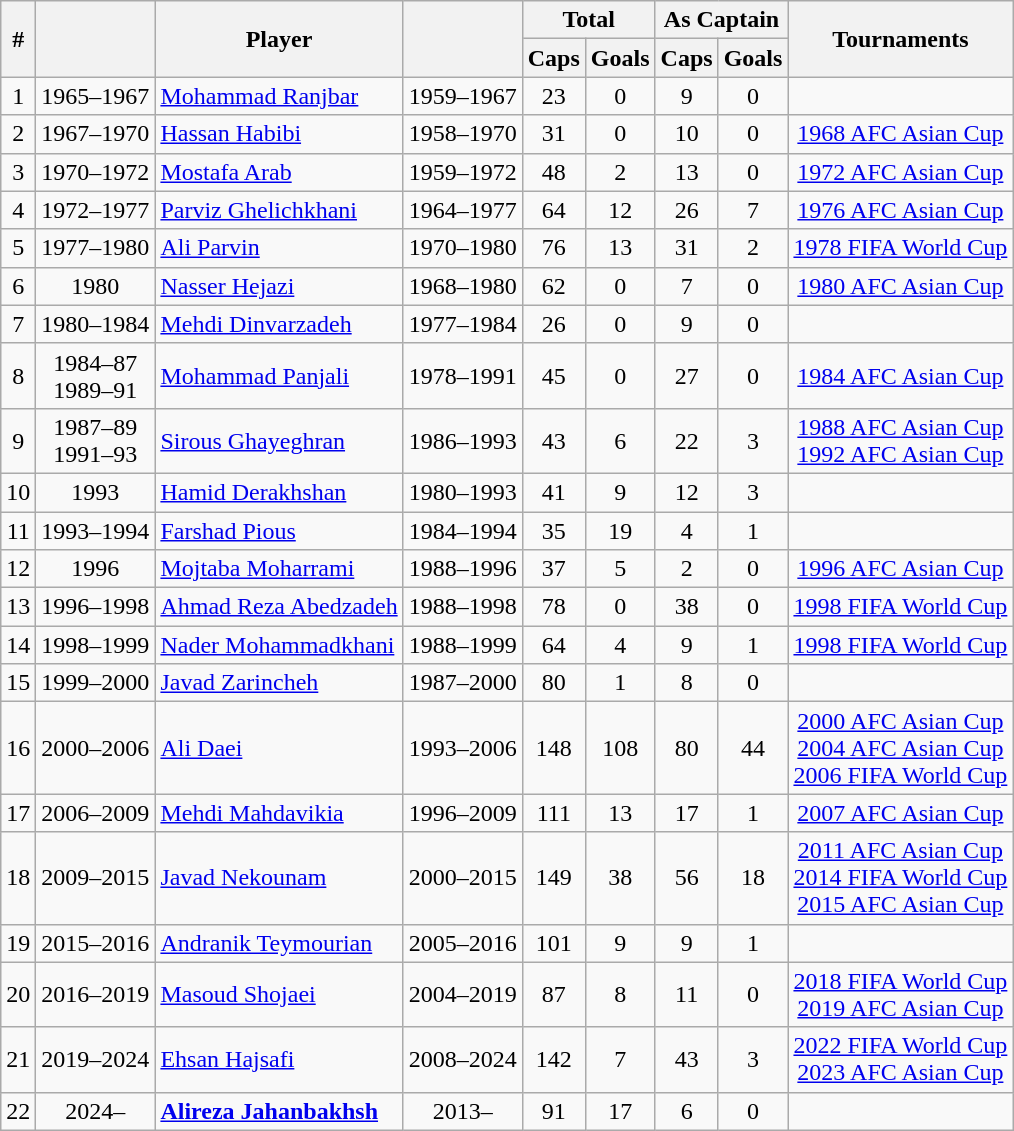<table class="wikitable sortable" style="text-align:center;">
<tr>
<th scope=col rowspan=2>#</th>
<th scope=col rowspan=2></th>
<th scope=col rowspan=2>Player</th>
<th scope=col rowspan=2></th>
<th scope=col colspan=2>Total</th>
<th scope=col colspan=2>As Captain</th>
<th scope=col rowspan=2>Tournaments</th>
</tr>
<tr class=unsortable>
<th scope=col>Caps</th>
<th scope=col>Goals</th>
<th scope=col>Caps</th>
<th scope=col>Goals</th>
</tr>
<tr>
<td>1</td>
<td>1965–1967</td>
<td style="text-align:left;"><a href='#'>Mohammad Ranjbar</a></td>
<td>1959–1967</td>
<td>23</td>
<td>0</td>
<td>9</td>
<td>0</td>
<td></td>
</tr>
<tr>
<td>2</td>
<td>1967–1970</td>
<td style="text-align:left;"><a href='#'>Hassan Habibi</a></td>
<td>1958–1970</td>
<td>31</td>
<td>0</td>
<td>10</td>
<td>0</td>
<td><a href='#'>1968 AFC Asian Cup</a></td>
</tr>
<tr>
<td>3</td>
<td>1970–1972</td>
<td style="text-align:left;"><a href='#'>Mostafa Arab</a></td>
<td>1959–1972</td>
<td>48</td>
<td>2</td>
<td>13</td>
<td>0</td>
<td><a href='#'>1972 AFC Asian Cup</a></td>
</tr>
<tr>
<td>4</td>
<td>1972–1977</td>
<td style="text-align:left;"><a href='#'>Parviz Ghelichkhani</a></td>
<td>1964–1977</td>
<td>64</td>
<td>12</td>
<td>26</td>
<td>7</td>
<td><a href='#'>1976 AFC Asian Cup</a></td>
</tr>
<tr>
<td>5</td>
<td>1977–1980</td>
<td style="text-align:left;"><a href='#'>Ali Parvin</a></td>
<td>1970–1980</td>
<td>76</td>
<td>13</td>
<td>31</td>
<td>2</td>
<td><a href='#'>1978 FIFA World Cup</a></td>
</tr>
<tr>
<td>6</td>
<td>1980</td>
<td style="text-align:left;"><a href='#'>Nasser Hejazi</a></td>
<td>1968–1980</td>
<td>62</td>
<td>0</td>
<td>7</td>
<td>0</td>
<td><a href='#'>1980 AFC Asian Cup</a></td>
</tr>
<tr>
<td>7</td>
<td>1980–1984</td>
<td style="text-align:left;"><a href='#'>Mehdi Dinvarzadeh</a></td>
<td>1977–1984</td>
<td>26</td>
<td>0</td>
<td>9</td>
<td>0</td>
<td></td>
</tr>
<tr>
<td>8</td>
<td>1984–87<br>1989–91</td>
<td style="text-align:left;"><a href='#'>Mohammad Panjali</a></td>
<td>1978–1991</td>
<td>45</td>
<td>0</td>
<td>27</td>
<td>0</td>
<td><a href='#'>1984 AFC Asian Cup</a></td>
</tr>
<tr>
<td>9</td>
<td>1987–89<br>1991–93</td>
<td style="text-align:left;"><a href='#'>Sirous Ghayeghran</a></td>
<td>1986–1993</td>
<td>43</td>
<td>6</td>
<td>22</td>
<td>3</td>
<td><a href='#'>1988 AFC Asian Cup</a> <br> <a href='#'>1992 AFC Asian Cup</a></td>
</tr>
<tr>
<td>10</td>
<td>1993</td>
<td style="text-align:left;"><a href='#'>Hamid Derakhshan</a></td>
<td>1980–1993</td>
<td>41</td>
<td>9</td>
<td>12</td>
<td>3</td>
<td></td>
</tr>
<tr>
<td>11</td>
<td>1993–1994</td>
<td style="text-align:left;"><a href='#'>Farshad Pious</a></td>
<td>1984–1994</td>
<td>35</td>
<td>19</td>
<td>4</td>
<td>1</td>
<td></td>
</tr>
<tr>
<td>12</td>
<td>1996</td>
<td style="text-align:left;"><a href='#'>Mojtaba Moharrami</a></td>
<td>1988–1996</td>
<td>37</td>
<td>5</td>
<td>2</td>
<td>0</td>
<td><a href='#'>1996 AFC Asian Cup</a></td>
</tr>
<tr>
<td>13</td>
<td>1996–1998</td>
<td style="text-align:left;"><a href='#'>Ahmad Reza Abedzadeh</a></td>
<td>1988–1998</td>
<td>78</td>
<td>0</td>
<td>38</td>
<td>0</td>
<td><a href='#'>1998 FIFA World Cup</a></td>
</tr>
<tr>
<td>14</td>
<td>1998–1999</td>
<td style="text-align:left;"><a href='#'>Nader Mohammadkhani</a></td>
<td>1988–1999</td>
<td>64</td>
<td>4</td>
<td>9</td>
<td>1</td>
<td><a href='#'>1998 FIFA World Cup</a></td>
</tr>
<tr>
<td>15</td>
<td>1999–2000</td>
<td style="text-align:left;"><a href='#'>Javad Zarincheh</a></td>
<td>1987–2000</td>
<td>80</td>
<td>1</td>
<td>8</td>
<td>0</td>
<td></td>
</tr>
<tr>
<td>16</td>
<td>2000–2006</td>
<td style="text-align:left;"><a href='#'>Ali Daei</a></td>
<td>1993–2006</td>
<td>148</td>
<td>108</td>
<td>80</td>
<td>44</td>
<td><a href='#'>2000 AFC Asian Cup</a> <br> <a href='#'>2004 AFC Asian Cup</a> <br> <a href='#'>2006 FIFA World Cup</a></td>
</tr>
<tr>
<td>17</td>
<td>2006–2009</td>
<td style="text-align:left;"><a href='#'>Mehdi Mahdavikia</a></td>
<td>1996–2009</td>
<td>111</td>
<td>13</td>
<td>17</td>
<td>1</td>
<td><a href='#'>2007 AFC Asian Cup</a></td>
</tr>
<tr>
<td>18</td>
<td>2009–2015</td>
<td style="text-align:left;"><a href='#'>Javad Nekounam</a></td>
<td>2000–2015</td>
<td>149</td>
<td>38</td>
<td>56</td>
<td>18</td>
<td><a href='#'>2011 AFC Asian Cup</a><br><a href='#'>2014 FIFA World Cup</a><br><a href='#'>2015 AFC Asian Cup</a></td>
</tr>
<tr>
<td>19</td>
<td>2015–2016</td>
<td style="text-align:left;"><a href='#'>Andranik Teymourian</a></td>
<td>2005–2016</td>
<td>101</td>
<td>9</td>
<td>9</td>
<td>1</td>
<td></td>
</tr>
<tr>
<td>20</td>
<td>2016–2019</td>
<td style="text-align:left;"><a href='#'>Masoud Shojaei</a></td>
<td>2004–2019</td>
<td>87</td>
<td>8</td>
<td>11</td>
<td>0</td>
<td><a href='#'>2018 FIFA World Cup</a><br><a href='#'>2019 AFC Asian Cup</a></td>
</tr>
<tr>
<td>21</td>
<td>2019–2024</td>
<td style="text-align:left;"><a href='#'>Ehsan Hajsafi</a></td>
<td>2008–2024</td>
<td>142</td>
<td>7</td>
<td>43</td>
<td>3</td>
<td><a href='#'>2022 FIFA World Cup</a><br><a href='#'>2023 AFC Asian Cup</a></td>
</tr>
<tr>
<td>22</td>
<td>2024–</td>
<td style="text-align:left;"><strong><a href='#'>Alireza Jahanbakhsh</a></strong></td>
<td>2013–</td>
<td>91</td>
<td>17</td>
<td>6</td>
<td>0</td>
<td></td>
</tr>
</table>
